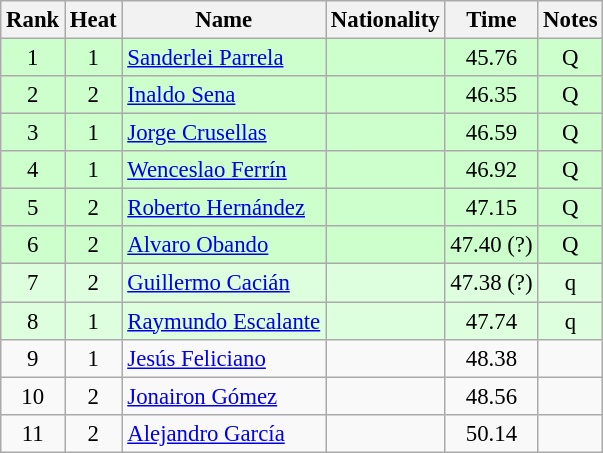<table class="wikitable sortable" style="text-align:center;font-size:95%">
<tr>
<th>Rank</th>
<th>Heat</th>
<th>Name</th>
<th>Nationality</th>
<th>Time</th>
<th>Notes</th>
</tr>
<tr bgcolor=ccffcc>
<td>1</td>
<td>1</td>
<td align=left><a href='#'>Sanderlei Parrela</a></td>
<td align=left></td>
<td>45.76</td>
<td>Q</td>
</tr>
<tr bgcolor=ccffcc>
<td>2</td>
<td>2</td>
<td align=left><a href='#'>Inaldo Sena</a></td>
<td align=left></td>
<td>46.35</td>
<td>Q</td>
</tr>
<tr bgcolor=ccffcc>
<td>3</td>
<td>1</td>
<td align=left><a href='#'>Jorge Crusellas</a></td>
<td align=left></td>
<td>46.59</td>
<td>Q</td>
</tr>
<tr bgcolor=ccffcc>
<td>4</td>
<td>1</td>
<td align=left><a href='#'>Wenceslao Ferrín</a></td>
<td align=left></td>
<td>46.92</td>
<td>Q</td>
</tr>
<tr bgcolor=ccffcc>
<td>5</td>
<td>2</td>
<td align=left><a href='#'>Roberto Hernández</a></td>
<td align=left></td>
<td>47.15</td>
<td>Q</td>
</tr>
<tr bgcolor=ccffcc>
<td>6</td>
<td>2</td>
<td align=left><a href='#'>Alvaro Obando</a></td>
<td align=left></td>
<td>47.40 (?)</td>
<td>Q</td>
</tr>
<tr bgcolor=ddffdd>
<td>7</td>
<td>2</td>
<td align=left><a href='#'>Guillermo Cacián</a></td>
<td align=left></td>
<td>47.38 (?)</td>
<td>q</td>
</tr>
<tr bgcolor=ddffdd>
<td>8</td>
<td>1</td>
<td align=left><a href='#'>Raymundo Escalante</a></td>
<td align=left></td>
<td>47.74</td>
<td>q</td>
</tr>
<tr>
<td>9</td>
<td>1</td>
<td align=left><a href='#'>Jesús Feliciano</a></td>
<td align=left></td>
<td>48.38</td>
<td></td>
</tr>
<tr>
<td>10</td>
<td>2</td>
<td align=left><a href='#'>Jonairon Gómez</a></td>
<td align=left></td>
<td>48.56</td>
<td></td>
</tr>
<tr>
<td>11</td>
<td>2</td>
<td align=left><a href='#'>Alejandro García</a></td>
<td align=left></td>
<td>50.14</td>
<td></td>
</tr>
</table>
